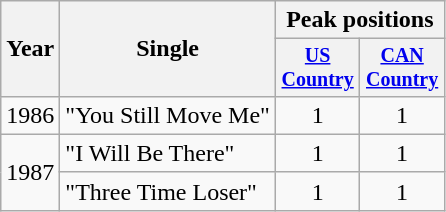<table class="wikitable" style="text-align:center;">
<tr>
<th rowspan="2">Year</th>
<th rowspan="2">Single</th>
<th colspan="2">Peak positions</th>
</tr>
<tr style="font-size:smaller;">
<th width="50"><a href='#'>US Country</a></th>
<th width="50"><a href='#'>CAN Country</a></th>
</tr>
<tr>
<td>1986</td>
<td align="left">"You Still Move Me"</td>
<td>1</td>
<td>1</td>
</tr>
<tr>
<td rowspan="2">1987</td>
<td align="left">"I Will Be There"</td>
<td>1</td>
<td>1</td>
</tr>
<tr>
<td align="left">"Three Time Loser"</td>
<td>1</td>
<td>1</td>
</tr>
</table>
